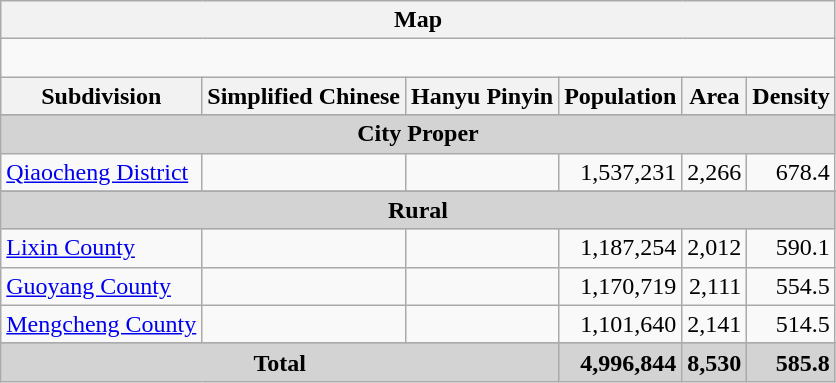<table class="wikitable">
<tr>
<th colspan="6">Map</th>
</tr>
<tr>
<td colspan="6"><div><br> 





</div></td>
</tr>
<tr>
<th align=left>Subdivision</th>
<th align=left>Simplified Chinese</th>
<th align=left>Hanyu Pinyin</th>
<th align=left>Population </th>
<th align=left>Area </th>
<th align=left>Density </th>
</tr>
<tr>
</tr>
<tr style="background:#d3d3d3;">
<td colspan="6"  style="text-align:center; "><strong>City Proper</strong></td>
</tr>
<tr>
<td align=left><a href='#'>Qiaocheng District</a></td>
<td align=left></td>
<td align=left></td>
<td align=right>1,537,231</td>
<td align=right>2,266</td>
<td align=right>678.4</td>
</tr>
<tr>
</tr>
<tr style="background:#d3d3d3;">
<td colspan="6"  style="text-align:center; "><strong>Rural</strong></td>
</tr>
<tr>
<td align=left><a href='#'>Lixin County</a></td>
<td align=left></td>
<td align=left></td>
<td align=right>1,187,254</td>
<td align=right>2,012</td>
<td align=right>590.1</td>
</tr>
<tr>
<td align=left><a href='#'>Guoyang County</a></td>
<td align=left></td>
<td align=left></td>
<td align=right>1,170,719</td>
<td align=right>2,111</td>
<td align=right>554.5</td>
</tr>
<tr>
<td align=left><a href='#'>Mengcheng County</a></td>
<td align=left></td>
<td align=left></td>
<td align=right>1,101,640</td>
<td align=right>2,141</td>
<td align=right>514.5</td>
</tr>
<tr>
</tr>
<tr style="background:#d3d3d3;">
<td colspan="3" style="text-align:center; "><strong>Total</strong></td>
<td align=right><strong>4,996,844</strong></td>
<td align=right><strong>8,530</strong></td>
<td align=right><strong>585.8</strong></td>
</tr>
</table>
